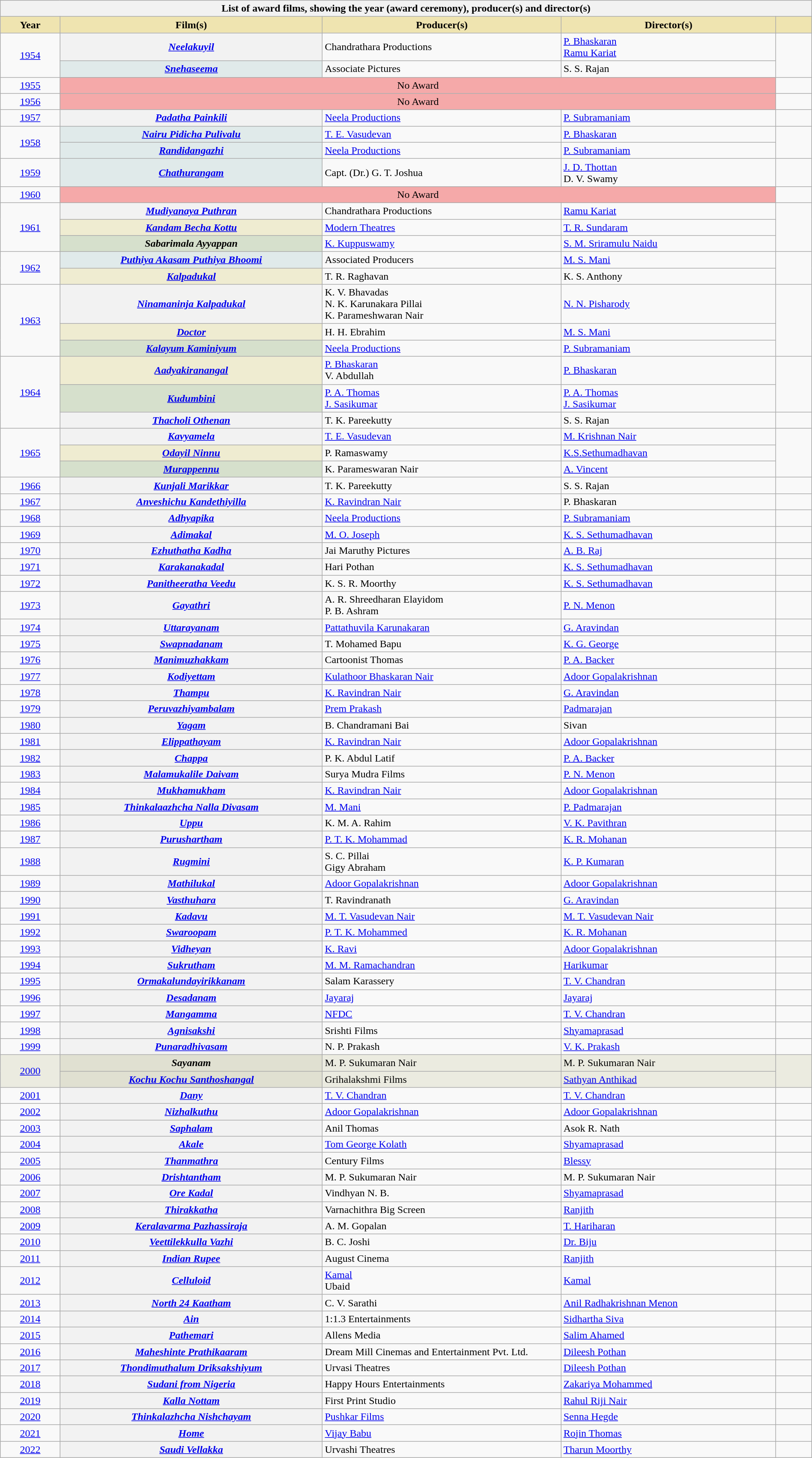<table class="wikitable sortable plainrowheaders" style="width:100%">
<tr>
<th colspan="5">List of award films, showing the year (award ceremony), producer(s) and director(s)</th>
</tr>
<tr>
<th scope="col" style="background:#efe4b0; width:5%;">Year</th>
<th scope="col" style="background:#efe4b0; width:22%;">Film(s)</th>
<th scope="col" style="background:#efe4b0; width:20%;">Producer(s)</th>
<th scope="col" style="background:#efe4b0; width:18%;">Director(s)</th>
<th scope="col" style="background:#efe4b0; width:3%;" class="unsortable"></th>
</tr>
<tr>
<td style="text-align:center;" rowspan="2"><a href='#'>1954<br></a></td>
<th scope="row"><em><a href='#'>Neelakuyil</a></em></th>
<td>Chandrathara Productions</td>
<td><a href='#'>P. Bhaskaran</a><br><a href='#'>Ramu Kariat</a></td>
<td style="text-align:center;" rowspan="2"></td>
</tr>
<tr>
<th scope="row" style="background:#e0eaea;"><em><a href='#'>Snehaseema</a></em></th>
<td>Associate Pictures</td>
<td>S. S. Rajan</td>
</tr>
<tr>
<td style="text-align:center;"><a href='#'>1955<br></a></td>
<td colspan="3" style="background:#f5a9a9; text-align:center;">No Award</td>
<td style="text-align:center;"></td>
</tr>
<tr>
<td style="text-align:center;"><a href='#'>1956<br></a></td>
<td colspan="3" style="background:#f5a9a9; text-align:center;">No Award</td>
<td style="text-align:center;"></td>
</tr>
<tr>
<td style="text-align:center;"><a href='#'>1957<br></a></td>
<th scope="row"><em><a href='#'>Padatha Painkili</a></em></th>
<td><a href='#'>Neela Productions</a></td>
<td><a href='#'>P. Subramaniam</a></td>
<td style="text-align:center;"></td>
</tr>
<tr>
<td style="text-align:center;" rowspan="2"><a href='#'>1958<br></a></td>
<th scope="row" style="background:#e0eaea;"><em><a href='#'>Nairu Pidicha Pulivalu</a></em></th>
<td><a href='#'>T. E. Vasudevan</a></td>
<td><a href='#'>P. Bhaskaran</a></td>
<td style="text-align:center;" rowspan="2"></td>
</tr>
<tr>
<th scope="row" style="background:#e0eaea;"><em><a href='#'>Randidangazhi</a></em></th>
<td><a href='#'>Neela Productions</a></td>
<td><a href='#'>P. Subramaniam</a></td>
</tr>
<tr>
<td style="text-align:center;"><a href='#'>1959<br></a></td>
<th scope="row" style="background:#e0eaea;"><em><a href='#'>Chathurangam</a></em></th>
<td>Capt. (Dr.) G. T. Joshua</td>
<td><a href='#'>J. D. Thottan</a><br>D. V. Swamy</td>
<td style="text-align:center;"></td>
</tr>
<tr>
<td style="text-align:center;"><a href='#'>1960<br></a></td>
<td colspan="3" style="background:#f5a9a9; text-align:center;">No Award</td>
<td style="text-align:center;"></td>
</tr>
<tr>
<td style="text-align:center;" rowspan="3"><a href='#'>1961<br></a></td>
<th scope="row"><em><a href='#'>Mudiyanaya Puthran</a></em></th>
<td>Chandrathara Productions</td>
<td><a href='#'>Ramu Kariat</a></td>
<td style="text-align:center;" rowspan="3"></td>
</tr>
<tr>
<th scope="row" style="background:#efecd1;"><em><a href='#'>Kandam Becha Kottu</a></em></th>
<td><a href='#'>Modern Theatres</a></td>
<td><a href='#'>T. R. Sundaram</a></td>
</tr>
<tr>
<th scope="row" style="background:#d6e0cc;"><em>Sabarimala Ayyappan</em></th>
<td><a href='#'>K. Kuppuswamy</a></td>
<td><a href='#'>S. M. Sriramulu Naidu</a></td>
</tr>
<tr>
<td style="text-align:center;" rowspan="2"><a href='#'>1962<br></a></td>
<th scope="row" style="background:#e0eaea;"><em><a href='#'>Puthiya Akasam Puthiya Bhoomi</a></em></th>
<td>Associated Producers</td>
<td><a href='#'>M. S. Mani</a></td>
<td style="text-align:center;" rowspan="2"></td>
</tr>
<tr>
<th scope="row" style="background:#efecd1;"><em><a href='#'>Kalpadukal</a></em></th>
<td>T. R. Raghavan</td>
<td>K. S. Anthony</td>
</tr>
<tr>
<td style="text-align:center;" rowspan="3"><a href='#'>1963<br></a></td>
<th scope="row"><em><a href='#'>Ninamaninja Kalpadukal</a></em></th>
<td>K. V. Bhavadas<br>N. K. Karunakara Pillai<br>K. Parameshwaran Nair</td>
<td><a href='#'>N. N. Pisharody</a></td>
<td style="text-align:center;" rowspan="3"></td>
</tr>
<tr>
<th scope="row" style="background:#efecd1;"><em><a href='#'>Doctor</a></em></th>
<td>H. H. Ebrahim</td>
<td><a href='#'>M. S. Mani</a></td>
</tr>
<tr>
<th scope="row" style="background:#d6e0cc;"><em><a href='#'>Kalayum Kaminiyum</a></em></th>
<td><a href='#'>Neela Productions</a></td>
<td><a href='#'>P. Subramaniam</a></td>
</tr>
<tr>
<td rowspan="3" style="text-align:center;"><a href='#'>1964<br></a></td>
<th scope="row" style="background:#efecd1;"><em><a href='#'>Aadyakiranangal</a></em></th>
<td><a href='#'>P. Bhaskaran</a><br>V. Abdullah</td>
<td><a href='#'>P. Bhaskaran</a></td>
<td style="text-align:center;" rowspan="2"></td>
</tr>
<tr>
<th scope="row" style="background:#d6e0cc;"><em><a href='#'>Kudumbini</a></em></th>
<td><a href='#'>P. A. Thomas</a><br><a href='#'>J. Sasikumar</a></td>
<td><a href='#'>P. A. Thomas</a><br><a href='#'>J. Sasikumar</a></td>
</tr>
<tr>
<th scope="row"><em><a href='#'>Thacholi Othenan</a></em></th>
<td>T. K. Pareekutty</td>
<td>S. S. Rajan</td>
<td style="text-align:center;"></td>
</tr>
<tr>
<td style="text-align:center;" rowspan="3"><a href='#'>1965<br></a></td>
<th scope="row"><em><a href='#'>Kavyamela</a></em></th>
<td><a href='#'>T. E. Vasudevan</a></td>
<td><a href='#'>M. Krishnan Nair</a></td>
<td style="text-align:center;" rowspan="3"></td>
</tr>
<tr>
<th scope="row" style="background:#efecd1;"><em><a href='#'>Odayil Ninnu</a></em></th>
<td>P. Ramaswamy</td>
<td><a href='#'>K.S.Sethumadhavan</a></td>
</tr>
<tr>
<th scope="row" style="background:#d6e0cc;"><em><a href='#'>Murappennu</a></em></th>
<td>K. Parameswaran Nair</td>
<td><a href='#'>A. Vincent</a></td>
</tr>
<tr>
<td style="text-align:center;"><a href='#'>1966<br></a></td>
<th scope="row"><em><a href='#'>Kunjali Marikkar</a></em></th>
<td>T. K. Pareekutty</td>
<td>S. S. Rajan</td>
<td style="text-align:center;"></td>
</tr>
<tr>
<td style="text-align:center;"><a href='#'>1967<br></a></td>
<th scope="row"><em><a href='#'>Anveshichu Kandethiyilla</a></em></th>
<td><a href='#'>K. Ravindran Nair</a></td>
<td>P. Bhaskaran</td>
<td style="text-align:center;"></td>
</tr>
<tr>
<td style="text-align:center;"><a href='#'>1968<br></a></td>
<th scope="row"><em><a href='#'>Adhyapika</a></em></th>
<td><a href='#'>Neela Productions</a></td>
<td><a href='#'>P. Subramaniam</a></td>
<td style="text-align:center;"></td>
</tr>
<tr>
<td style="text-align:center;"><a href='#'>1969<br></a></td>
<th scope="row"><em><a href='#'>Adimakal</a></em></th>
<td><a href='#'>M. O. Joseph</a></td>
<td><a href='#'>K. S. Sethumadhavan</a></td>
<td style="text-align:center;"></td>
</tr>
<tr>
<td style="text-align:center;"><a href='#'>1970<br></a></td>
<th scope="row"><em><a href='#'>Ezhuthatha Kadha</a></em></th>
<td>Jai Maruthy Pictures</td>
<td><a href='#'>A. B. Raj</a></td>
<td style="text-align:center;"></td>
</tr>
<tr>
<td style="text-align:center;"><a href='#'>1971<br></a></td>
<th scope="row"><em><a href='#'>Karakanakadal</a></em></th>
<td>Hari Pothan</td>
<td><a href='#'>K. S. Sethumadhavan</a></td>
<td style="text-align:center;"></td>
</tr>
<tr>
<td style="text-align:center;"><a href='#'>1972<br></a></td>
<th scope="row"><em><a href='#'>Panitheeratha Veedu</a></em></th>
<td>K. S. R. Moorthy</td>
<td><a href='#'>K. S. Sethumadhavan</a></td>
<td style="text-align:center;"></td>
</tr>
<tr>
<td style="text-align:center;"><a href='#'>1973<br></a></td>
<th scope="row"><em><a href='#'>Gayathri</a></em></th>
<td>A. R. Shreedharan Elayidom<br>P. B. Ashram</td>
<td><a href='#'>P. N. Menon</a></td>
<td style="text-align:center;"></td>
</tr>
<tr>
<td style="text-align:center;"><a href='#'>1974<br></a></td>
<th scope="row"><em><a href='#'>Uttarayanam</a></em></th>
<td><a href='#'>Pattathuvila Karunakaran</a></td>
<td><a href='#'>G. Aravindan</a></td>
<td style="text-align:center;"></td>
</tr>
<tr>
<td style="text-align:center;"><a href='#'>1975<br></a></td>
<th scope="row"><em><a href='#'>Swapnadanam</a></em></th>
<td>T. Mohamed Bapu</td>
<td><a href='#'>K. G. George</a></td>
<td style="text-align:center;"></td>
</tr>
<tr>
<td style="text-align:center;"><a href='#'>1976<br></a></td>
<th scope="row"><em><a href='#'>Manimuzhakkam</a></em></th>
<td>Cartoonist Thomas</td>
<td><a href='#'>P. A. Backer</a></td>
<td style="text-align:center;"></td>
</tr>
<tr>
<td style="text-align:center;"><a href='#'>1977<br></a></td>
<th scope="row"><em><a href='#'>Kodiyettam</a></em></th>
<td><a href='#'>Kulathoor Bhaskaran Nair</a></td>
<td><a href='#'>Adoor Gopalakrishnan</a></td>
<td style="text-align:center;"></td>
</tr>
<tr>
<td style="text-align:center;"><a href='#'>1978<br></a></td>
<th scope="row"><em><a href='#'>Thampu</a></em></th>
<td><a href='#'>K. Ravindran Nair</a></td>
<td><a href='#'>G. Aravindan</a></td>
<td style="text-align:center;"></td>
</tr>
<tr>
<td style="text-align:center;"><a href='#'>1979<br></a></td>
<th scope="row"><em><a href='#'>Peruvazhiyambalam</a></em></th>
<td><a href='#'>Prem Prakash</a></td>
<td><a href='#'>Padmarajan</a></td>
<td style="text-align:center;"></td>
</tr>
<tr>
<td style="text-align:center;"><a href='#'>1980<br></a></td>
<th scope="row"><em><a href='#'>Yagam</a></em></th>
<td>B. Chandramani Bai</td>
<td>Sivan</td>
<td style="text-align:center;"></td>
</tr>
<tr>
<td style="text-align:center;"><a href='#'>1981<br></a></td>
<th scope="row"><em><a href='#'>Elippathayam</a></em></th>
<td><a href='#'>K. Ravindran Nair</a></td>
<td><a href='#'>Adoor Gopalakrishnan</a></td>
<td style="text-align:center;"></td>
</tr>
<tr>
<td style="text-align:center;"><a href='#'>1982<br></a></td>
<th scope="row"><em><a href='#'>Chappa</a></em></th>
<td>P. K. Abdul Latif</td>
<td><a href='#'>P. A. Backer</a></td>
<td style="text-align:center;"></td>
</tr>
<tr>
<td style="text-align:center;"><a href='#'>1983<br></a></td>
<th scope="row"><em><a href='#'>Malamukalile Daivam</a></em></th>
<td>Surya Mudra Films</td>
<td><a href='#'>P. N. Menon</a></td>
<td style="text-align:center;"></td>
</tr>
<tr>
<td style="text-align:center;"><a href='#'>1984<br></a></td>
<th scope="row"><em><a href='#'>Mukhamukham</a></em></th>
<td><a href='#'>K. Ravindran Nair</a></td>
<td><a href='#'>Adoor Gopalakrishnan</a></td>
<td style="text-align:center;"></td>
</tr>
<tr>
<td style="text-align:center;"><a href='#'>1985<br></a></td>
<th scope="row"><em><a href='#'>Thinkalaazhcha Nalla Divasam</a></em></th>
<td><a href='#'>M. Mani</a></td>
<td><a href='#'>P. Padmarajan</a></td>
<td style="text-align:center;"></td>
</tr>
<tr>
<td style="text-align:center;"><a href='#'>1986<br></a></td>
<th scope="row"><em><a href='#'>Uppu</a></em></th>
<td>K. M. A. Rahim</td>
<td><a href='#'>V. K. Pavithran</a></td>
<td style="text-align:center;"></td>
</tr>
<tr>
<td style="text-align:center;"><a href='#'>1987<br></a></td>
<th scope="row"><em><a href='#'>Purushartham</a></em></th>
<td><a href='#'>P. T. K. Mohammad</a></td>
<td><a href='#'>K. R. Mohanan</a></td>
<td style="text-align:center;"></td>
</tr>
<tr>
<td style="text-align:center;"><a href='#'>1988<br></a></td>
<th scope="row"><em><a href='#'>Rugmini</a></em></th>
<td> S. C. Pillai<br>Gigy Abraham</td>
<td><a href='#'>K. P. Kumaran</a></td>
<td style="text-align:center;"></td>
</tr>
<tr>
<td style="text-align:center;"><a href='#'>1989<br></a></td>
<th scope="row"><em><a href='#'>Mathilukal</a></em></th>
<td><a href='#'>Adoor Gopalakrishnan</a></td>
<td><a href='#'>Adoor Gopalakrishnan</a></td>
<td style="text-align:center;"></td>
</tr>
<tr>
<td style="text-align:center;"><a href='#'>1990<br></a></td>
<th scope="row"><em><a href='#'>Vasthuhara</a></em></th>
<td>T. Ravindranath</td>
<td><a href='#'>G. Aravindan</a></td>
<td style="text-align:center;"></td>
</tr>
<tr>
<td style="text-align:center;"><a href='#'>1991<br></a></td>
<th scope="row"><em><a href='#'>Kadavu</a></em></th>
<td><a href='#'>M. T. Vasudevan Nair</a></td>
<td><a href='#'>M. T. Vasudevan Nair</a></td>
<td style="text-align:center;"></td>
</tr>
<tr>
<td style="text-align:center;"><a href='#'>1992<br></a></td>
<th scope="row"><em><a href='#'>Swaroopam</a></em></th>
<td><a href='#'>P. T. K. Mohammed</a></td>
<td><a href='#'>K. R. Mohanan</a></td>
<td style="text-align:center;"></td>
</tr>
<tr>
<td style="text-align:center;"><a href='#'>1993<br></a></td>
<th scope="row"><em><a href='#'>Vidheyan</a></em></th>
<td><a href='#'>K. Ravi</a></td>
<td><a href='#'>Adoor Gopalakrishnan</a></td>
<td style="text-align:center;"></td>
</tr>
<tr>
<td style="text-align:center;"><a href='#'>1994<br></a></td>
<th scope="row"><em><a href='#'>Sukrutham</a></em></th>
<td><a href='#'>M. M. Ramachandran</a></td>
<td><a href='#'>Harikumar</a></td>
<td style="text-align:center;"></td>
</tr>
<tr>
<td style="text-align:center;"><a href='#'>1995<br></a></td>
<th scope="row"><em><a href='#'>Ormakalundayirikkanam</a></em></th>
<td>Salam Karassery</td>
<td><a href='#'>T. V. Chandran</a></td>
<td style="text-align:center;"></td>
</tr>
<tr>
<td style="text-align:center;"><a href='#'>1996<br></a></td>
<th scope="row"><em><a href='#'>Desadanam</a></em></th>
<td><a href='#'>Jayaraj</a></td>
<td><a href='#'>Jayaraj</a></td>
<td style="text-align:center;"></td>
</tr>
<tr>
<td style="text-align:center;"><a href='#'>1997<br></a></td>
<th scope="row"><em><a href='#'>Mangamma</a></em></th>
<td><a href='#'>NFDC</a></td>
<td><a href='#'>T. V. Chandran</a></td>
<td style="text-align:center;"></td>
</tr>
<tr>
<td style="text-align:center;"><a href='#'>1998<br></a></td>
<th scope="row"><em><a href='#'>Agnisakshi</a></em></th>
<td>Srishti Films</td>
<td><a href='#'>Shyamaprasad</a></td>
<td style="text-align:center;"></td>
</tr>
<tr>
<td style="text-align:center;"><a href='#'>1999<br></a></td>
<th scope="row"><em><a href='#'>Punaradhivasam</a></em></th>
<td>N. P. Prakash</td>
<td><a href='#'>V. K. Prakash</a></td>
<td style="text-align:center;"></td>
</tr>
<tr style="background:#ebebe0;">
<td style="text-align:center;" rowspan="2"><a href='#'>2000<br></a></td>
<th scope="row" style="background:#e0e0d1;"><em>Sayanam</em></th>
<td>M. P. Sukumaran Nair</td>
<td>M. P. Sukumaran Nair</td>
<td style="text-align:center;" rowspan="2"></td>
</tr>
<tr style="background:#ebebe0;">
<th scope="row" style="background:#e0e0d1;"><em><a href='#'>Kochu Kochu Santhoshangal</a></em></th>
<td>Grihalakshmi Films</td>
<td><a href='#'>Sathyan Anthikad</a></td>
</tr>
<tr>
<td style="text-align:center;"><a href='#'>2001<br></a></td>
<th scope="row"><em><a href='#'>Dany</a></em></th>
<td><a href='#'>T. V. Chandran</a></td>
<td><a href='#'>T. V. Chandran</a></td>
<td style="text-align:center;"></td>
</tr>
<tr>
<td style="text-align:center;"><a href='#'>2002<br></a></td>
<th scope="row"><em><a href='#'>Nizhalkuthu</a></em></th>
<td><a href='#'>Adoor Gopalakrishnan</a></td>
<td><a href='#'>Adoor Gopalakrishnan</a></td>
<td style="text-align:center;"></td>
</tr>
<tr>
<td style="text-align:center;"><a href='#'>2003<br></a></td>
<th scope="row"><em><a href='#'>Saphalam</a></em></th>
<td>Anil Thomas</td>
<td>Asok R. Nath</td>
<td style="text-align:center;"></td>
</tr>
<tr>
<td style="text-align:center;"><a href='#'>2004<br></a></td>
<th scope="row"><em><a href='#'>Akale</a></em></th>
<td><a href='#'>Tom George Kolath</a></td>
<td><a href='#'>Shyamaprasad</a></td>
<td style="text-align:center;"></td>
</tr>
<tr>
<td style="text-align:center;"><a href='#'>2005<br></a></td>
<th scope="row"><em><a href='#'>Thanmathra</a></em></th>
<td>Century Films</td>
<td><a href='#'>Blessy</a></td>
<td style="text-align:center;"></td>
</tr>
<tr>
<td style="text-align:center;"><a href='#'>2006<br></a></td>
<th scope="row"><em><a href='#'>Drishtantham</a></em></th>
<td>M. P. Sukumaran Nair</td>
<td>M. P. Sukumaran Nair</td>
<td style="text-align:center;"></td>
</tr>
<tr>
<td style="text-align:center;"><a href='#'>2007<br></a></td>
<th scope="row"><em><a href='#'>Ore Kadal</a></em></th>
<td>Vindhyan N. B.</td>
<td><a href='#'>Shyamaprasad</a></td>
<td style="text-align:center;"></td>
</tr>
<tr>
<td style="text-align:center;"><a href='#'>2008<br></a></td>
<th scope="row"><em><a href='#'>Thirakkatha</a></em></th>
<td>Varnachithra Big Screen</td>
<td><a href='#'>Ranjith</a></td>
<td style="text-align:center;"></td>
</tr>
<tr>
<td style="text-align:center;"><a href='#'>2009<br></a></td>
<th scope="row"><em><a href='#'>Keralavarma Pazhassiraja</a></em></th>
<td>A. M. Gopalan</td>
<td><a href='#'>T. Hariharan</a></td>
<td style="text-align:center;"></td>
</tr>
<tr>
<td style="text-align:center;"><a href='#'>2010<br></a></td>
<th scope="row"><em><a href='#'>Veettilekkulla Vazhi</a></em></th>
<td>B. C. Joshi</td>
<td><a href='#'>Dr. Biju</a></td>
<td style="text-align:center;"></td>
</tr>
<tr>
<td style="text-align:center;"><a href='#'>2011<br></a></td>
<th scope="row"><em><a href='#'>Indian Rupee</a></em></th>
<td>August Cinema</td>
<td><a href='#'>Ranjith</a></td>
<td style="text-align:center;"></td>
</tr>
<tr>
<td style="text-align:center;"><a href='#'>2012<br></a></td>
<th scope="row"><em><a href='#'>Celluloid</a></em></th>
<td><a href='#'>Kamal</a><br>Ubaid</td>
<td><a href='#'>Kamal</a></td>
<td style="text-align:center;"></td>
</tr>
<tr>
<td style="text-align:center;"><a href='#'>2013<br></a></td>
<th scope="row"><em><a href='#'>North 24 Kaatham</a></em></th>
<td>C. V. Sarathi</td>
<td><a href='#'>Anil Radhakrishnan Menon</a></td>
<td style="text-align:center;"></td>
</tr>
<tr>
<td style="text-align:center;"><a href='#'>2014<br></a></td>
<th scope="row"><em><a href='#'>Ain</a></em></th>
<td>1:1.3 Entertainments</td>
<td><a href='#'>Sidhartha Siva</a></td>
<td style="text-align:center;"></td>
</tr>
<tr>
<td style="text-align:center;"><a href='#'>2015<br></a></td>
<th scope="row"><em><a href='#'>Pathemari</a></em></th>
<td>Allens Media</td>
<td><a href='#'>Salim Ahamed</a></td>
<td style="text-align:center;"></td>
</tr>
<tr>
<td style="text-align:center;"><a href='#'>2016<br></a></td>
<th scope="row"><em><a href='#'>Maheshinte Prathikaaram</a></em></th>
<td>Dream Mill Cinemas and Entertainment Pvt. Ltd.</td>
<td><a href='#'>Dileesh Pothan</a></td>
<td style="text-align:center;"></td>
</tr>
<tr>
<td style="text-align:center;"><a href='#'>2017<br></a></td>
<th scope="row"><em><a href='#'>Thondimuthalum Driksakshiyum</a></em></th>
<td>Urvasi Theatres</td>
<td><a href='#'>Dileesh Pothan</a></td>
<td style="text-align:center;"></td>
</tr>
<tr>
<td style="text-align:center;"><a href='#'>2018<br></a></td>
<th scope="row"><em><a href='#'>Sudani from Nigeria</a></em></th>
<td>Happy Hours Entertainments</td>
<td><a href='#'>Zakariya Mohammed</a></td>
<td></td>
</tr>
<tr>
<td style="text-align:center;"><a href='#'>2019<br></a></td>
<th scope="row"><em><a href='#'>Kalla Nottam</a></em></th>
<td>First Print Studio</td>
<td><a href='#'>Rahul Riji Nair</a></td>
<td style="text-align:center;"></td>
</tr>
<tr>
<td align="center"><a href='#'>2020<br></a></td>
<th scope="row"><em><a href='#'>Thinkalazhcha Nishchayam</a></em></th>
<td><a href='#'>Pushkar Films</a></td>
<td><a href='#'>Senna Hegde</a></td>
<td></td>
</tr>
<tr>
<td align="center"><a href='#'>2021<br></a></td>
<th scope="row"><em><a href='#'>Home</a></em></th>
<td><a href='#'>Vijay Babu</a></td>
<td><a href='#'>Rojin Thomas</a></td>
<td style="text-align:center;"></td>
</tr>
<tr>
<td align="center"><a href='#'>2022<br></a></td>
<th scope="row"><em><a href='#'>Saudi Vellakka</a></em></th>
<td>Urvashi Theatres</td>
<td><a href='#'>Tharun Moorthy</a></td>
<td style="text-align:center;"></td>
</tr>
</table>
